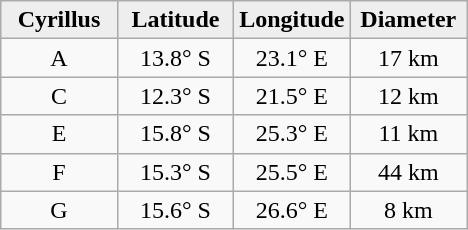<table class="wikitable">
<tr>
<th width="25%" style="background:#eeeeee;">Cyrillus</th>
<th width="25%" style="background:#eeeeee;">Latitude</th>
<th width="25%" style="background:#eeeeee;">Longitude</th>
<th width="25%" style="background:#eeeeee;">Diameter</th>
</tr>
<tr>
<td align="center">A</td>
<td align="center">13.8° S</td>
<td align="center">23.1° E</td>
<td align="center">17 km</td>
</tr>
<tr>
<td align="center">C</td>
<td align="center">12.3° S</td>
<td align="center">21.5° E</td>
<td align="center">12 km</td>
</tr>
<tr>
<td align="center">E</td>
<td align="center">15.8° S</td>
<td align="center">25.3° E</td>
<td align="center">11 km</td>
</tr>
<tr>
<td align="center">F</td>
<td align="center">15.3° S</td>
<td align="center">25.5° E</td>
<td align="center">44 km</td>
</tr>
<tr>
<td align="center">G</td>
<td align="center">15.6° S</td>
<td align="center">26.6° E</td>
<td align="center">8 km</td>
</tr>
</table>
